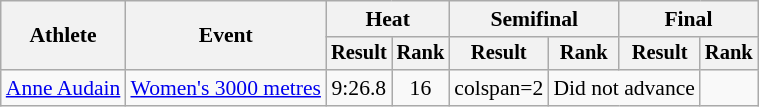<table class="wikitable" style="font-size:90%; width:40%">
<tr>
<th rowspan="2">Athlete</th>
<th rowspan="2">Event</th>
<th colspan="2">Heat</th>
<th colspan="2">Semifinal</th>
<th colspan="2">Final</th>
</tr>
<tr style="font-size:95%">
<th>Result</th>
<th>Rank</th>
<th>Result</th>
<th>Rank</th>
<th>Result</th>
<th>Rank</th>
</tr>
<tr align=center>
<td align=left><a href='#'>Anne Audain</a></td>
<td align=left><a href='#'>Women's 3000 metres</a></td>
<td>9:26.8</td>
<td>16</td>
<td>colspan=2 </td>
<td colspan=2>Did not advance</td>
</tr>
</table>
